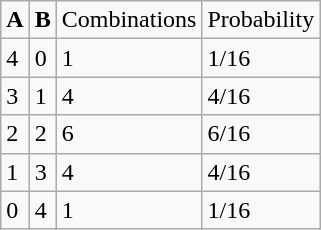<table class=wikitable>
<tr>
<td><strong>A</strong></td>
<td><strong>B</strong></td>
<td>Combinations</td>
<td>Probability</td>
</tr>
<tr>
<td>4</td>
<td>0</td>
<td>1</td>
<td>1/16</td>
</tr>
<tr>
<td>3</td>
<td>1</td>
<td>4</td>
<td>4/16</td>
</tr>
<tr>
<td>2</td>
<td>2</td>
<td>6</td>
<td>6/16</td>
</tr>
<tr>
<td>1</td>
<td>3</td>
<td>4</td>
<td>4/16</td>
</tr>
<tr>
<td>0</td>
<td>4</td>
<td>1</td>
<td>1/16</td>
</tr>
</table>
